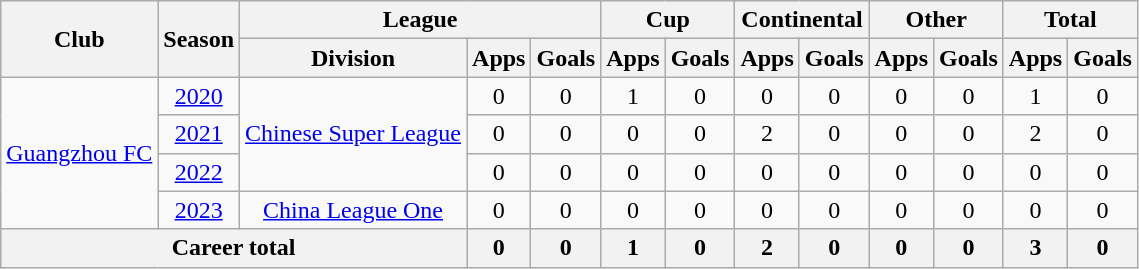<table class="wikitable" style="text-align: center">
<tr>
<th rowspan="2">Club</th>
<th rowspan="2">Season</th>
<th colspan="3">League</th>
<th colspan="2">Cup</th>
<th colspan="2">Continental</th>
<th colspan="2">Other</th>
<th colspan="2">Total</th>
</tr>
<tr>
<th>Division</th>
<th>Apps</th>
<th>Goals</th>
<th>Apps</th>
<th>Goals</th>
<th>Apps</th>
<th>Goals</th>
<th>Apps</th>
<th>Goals</th>
<th>Apps</th>
<th>Goals</th>
</tr>
<tr>
<td rowspan="4"><a href='#'>Guangzhou FC</a></td>
<td><a href='#'>2020</a></td>
<td rowspan="3"><a href='#'>Chinese Super League</a></td>
<td>0</td>
<td>0</td>
<td>1</td>
<td>0</td>
<td>0</td>
<td>0</td>
<td>0</td>
<td>0</td>
<td>1</td>
<td>0</td>
</tr>
<tr>
<td><a href='#'>2021</a></td>
<td>0</td>
<td>0</td>
<td>0</td>
<td>0</td>
<td>2</td>
<td>0</td>
<td>0</td>
<td>0</td>
<td>2</td>
<td>0</td>
</tr>
<tr>
<td><a href='#'>2022</a></td>
<td>0</td>
<td>0</td>
<td>0</td>
<td>0</td>
<td>0</td>
<td>0</td>
<td>0</td>
<td>0</td>
<td>0</td>
<td>0</td>
</tr>
<tr>
<td><a href='#'>2023</a></td>
<td><a href='#'>China League One</a></td>
<td>0</td>
<td>0</td>
<td>0</td>
<td>0</td>
<td>0</td>
<td>0</td>
<td>0</td>
<td>0</td>
<td>0</td>
<td>0</td>
</tr>
<tr>
<th colspan=3>Career total</th>
<th>0</th>
<th>0</th>
<th>1</th>
<th>0</th>
<th>2</th>
<th>0</th>
<th>0</th>
<th>0</th>
<th>3</th>
<th>0</th>
</tr>
</table>
